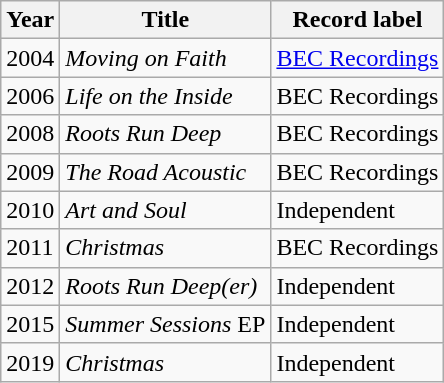<table class=wikitable>
<tr>
<th>Year</th>
<th>Title</th>
<th>Record label</th>
</tr>
<tr>
<td>2004</td>
<td><em>Moving on Faith</em></td>
<td><a href='#'>BEC Recordings</a></td>
</tr>
<tr>
<td>2006</td>
<td><em>Life on the Inside</em></td>
<td>BEC Recordings</td>
</tr>
<tr>
<td>2008</td>
<td><em>Roots Run Deep</em></td>
<td>BEC Recordings</td>
</tr>
<tr>
<td>2009</td>
<td><em>The Road Acoustic</em></td>
<td>BEC Recordings</td>
</tr>
<tr>
<td>2010</td>
<td><em>Art and Soul</em></td>
<td>Independent</td>
</tr>
<tr>
<td>2011</td>
<td><em>Christmas</em></td>
<td>BEC Recordings</td>
</tr>
<tr>
<td>2012</td>
<td><em>Roots Run Deep(er)</em></td>
<td>Independent</td>
</tr>
<tr>
<td>2015</td>
<td><em>Summer Sessions</em> EP</td>
<td>Independent</td>
</tr>
<tr>
<td>2019</td>
<td><em>Christmas</em></td>
<td>Independent</td>
</tr>
</table>
